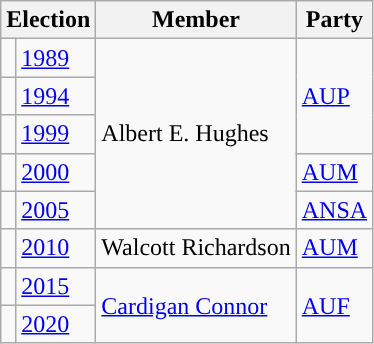<table class="wikitable">
<tr>
<th colspan=2>Election</th>
<th>Member</th>
<th>Party</th>
</tr>
<tr>
<td style="background-color: "></td>
<td><a href='#'>1989</a></td>
<td rowspan="5">Albert E. Hughes</td>
<td rowspan="3"><a href='#'>AUP</a></td>
</tr>
<tr>
<td style="background-color: "></td>
<td><a href='#'>1994</a></td>
</tr>
<tr>
<td style="background-color: "></td>
<td><a href='#'>1999</a></td>
</tr>
<tr>
<td style="background-color: "></td>
<td><a href='#'>2000</a></td>
<td><a href='#'>AUM</a></td>
</tr>
<tr>
<td style="background-color: "></td>
<td><a href='#'>2005</a></td>
<td><a href='#'>ANSA</a></td>
</tr>
<tr>
<td style="background-color: "></td>
<td><a href='#'>2010</a></td>
<td>Walcott Richardson</td>
<td><a href='#'>AUM</a></td>
</tr>
<tr>
<td style="background-color: "></td>
<td><a href='#'>2015</a></td>
<td rowspan="2"><a href='#'>Cardigan Connor</a></td>
<td rowspan="2"><a href='#'>AUF</a></td>
</tr>
<tr>
<td style="background-color: "></td>
<td><a href='#'>2020</a></td>
</tr>
</table>
